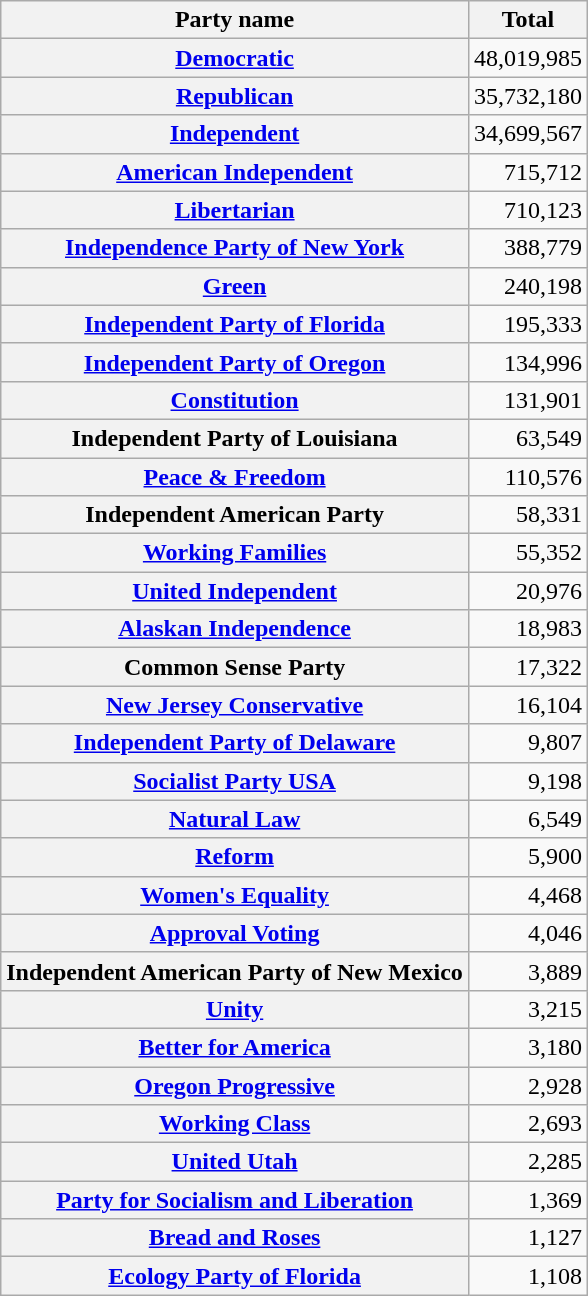<table class="wikitable" style=text-align:right>
<tr>
<th>Party name</th>
<th>Total</th>
</tr>
<tr>
<th><a href='#'>Democratic</a></th>
<td>48,019,985</td>
</tr>
<tr>
<th><a href='#'>Republican</a></th>
<td>35,732,180</td>
</tr>
<tr>
<th><a href='#'>Independent</a></th>
<td>34,699,567</td>
</tr>
<tr>
<th><a href='#'>American Independent</a></th>
<td>715,712</td>
</tr>
<tr>
<th><a href='#'>Libertarian</a></th>
<td>710,123</td>
</tr>
<tr>
<th><a href='#'>Independence Party of New York</a></th>
<td>388,779</td>
</tr>
<tr>
<th><a href='#'>Green</a></th>
<td>240,198</td>
</tr>
<tr>
<th><a href='#'>Independent Party of Florida</a></th>
<td>195,333</td>
</tr>
<tr>
<th><a href='#'>Independent Party of Oregon</a></th>
<td>134,996</td>
</tr>
<tr>
<th><a href='#'>Constitution</a></th>
<td>131,901</td>
</tr>
<tr>
<th>Independent Party of Louisiana</th>
<td>63,549</td>
</tr>
<tr>
<th><a href='#'>Peace & Freedom</a></th>
<td>110,576</td>
</tr>
<tr>
<th>Independent American Party</th>
<td>58,331</td>
</tr>
<tr>
<th><a href='#'>Working Families</a></th>
<td>55,352</td>
</tr>
<tr>
<th><a href='#'>United Independent</a></th>
<td>20,976</td>
</tr>
<tr>
<th><a href='#'>Alaskan Independence</a></th>
<td>18,983</td>
</tr>
<tr>
<th>Common Sense Party</th>
<td>17,322</td>
</tr>
<tr>
<th><a href='#'>New Jersey Conservative</a></th>
<td>16,104</td>
</tr>
<tr>
<th><a href='#'>Independent Party of Delaware</a></th>
<td>9,807</td>
</tr>
<tr>
<th><a href='#'>Socialist Party USA</a></th>
<td>9,198</td>
</tr>
<tr>
<th><a href='#'>Natural Law</a></th>
<td>6,549</td>
</tr>
<tr>
<th><a href='#'>Reform</a></th>
<td>5,900</td>
</tr>
<tr>
<th><a href='#'>Women's Equality</a></th>
<td>4,468</td>
</tr>
<tr>
<th><a href='#'>Approval Voting</a></th>
<td>4,046</td>
</tr>
<tr>
<th>Independent American Party of New Mexico</th>
<td>3,889</td>
</tr>
<tr>
<th><a href='#'>Unity</a></th>
<td>3,215</td>
</tr>
<tr>
<th><a href='#'>Better for America</a></th>
<td>3,180</td>
</tr>
<tr>
<th><a href='#'>Oregon Progressive</a></th>
<td>2,928</td>
</tr>
<tr>
<th><a href='#'>Working Class</a></th>
<td>2,693</td>
</tr>
<tr>
<th><a href='#'>United Utah</a></th>
<td>2,285</td>
</tr>
<tr>
<th><a href='#'>Party for Socialism and Liberation</a></th>
<td>1,369</td>
</tr>
<tr>
<th><a href='#'>Bread and Roses</a></th>
<td>1,127</td>
</tr>
<tr>
<th><a href='#'>Ecology Party of Florida</a></th>
<td>1,108</td>
</tr>
</table>
